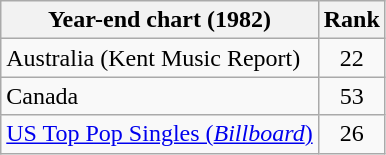<table class="wikitable sortable">
<tr>
<th>Year-end chart (1982)</th>
<th>Rank</th>
</tr>
<tr>
<td>Australia (Kent Music Report)</td>
<td style="text-align:center;">22</td>
</tr>
<tr>
<td>Canada </td>
<td style="text-align:center;">53</td>
</tr>
<tr>
<td><a href='#'>US Top Pop Singles (<em>Billboard</em>)</a></td>
<td align="center">26</td>
</tr>
</table>
